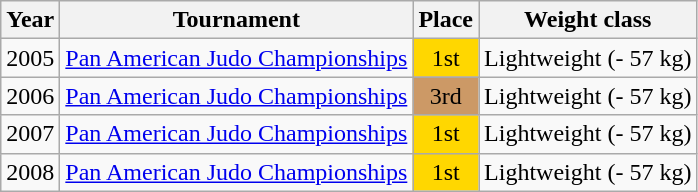<table class=wikitable>
<tr>
<th>Year</th>
<th>Tournament</th>
<th>Place</th>
<th>Weight class</th>
</tr>
<tr>
<td>2005</td>
<td><a href='#'>Pan American Judo Championships</a></td>
<td bgcolor="gold" align="center">1st</td>
<td>Lightweight (- 57 kg)</td>
</tr>
<tr>
<td>2006</td>
<td><a href='#'>Pan American Judo Championships</a></td>
<td bgcolor="cc9966" align="center">3rd</td>
<td>Lightweight (- 57 kg)</td>
</tr>
<tr>
<td>2007</td>
<td><a href='#'>Pan American Judo Championships</a></td>
<td bgcolor="gold" align="center">1st</td>
<td>Lightweight (- 57 kg)</td>
</tr>
<tr>
<td>2008</td>
<td><a href='#'>Pan American Judo Championships</a></td>
<td bgcolor="gold" align="center">1st</td>
<td>Lightweight (- 57 kg)</td>
</tr>
</table>
